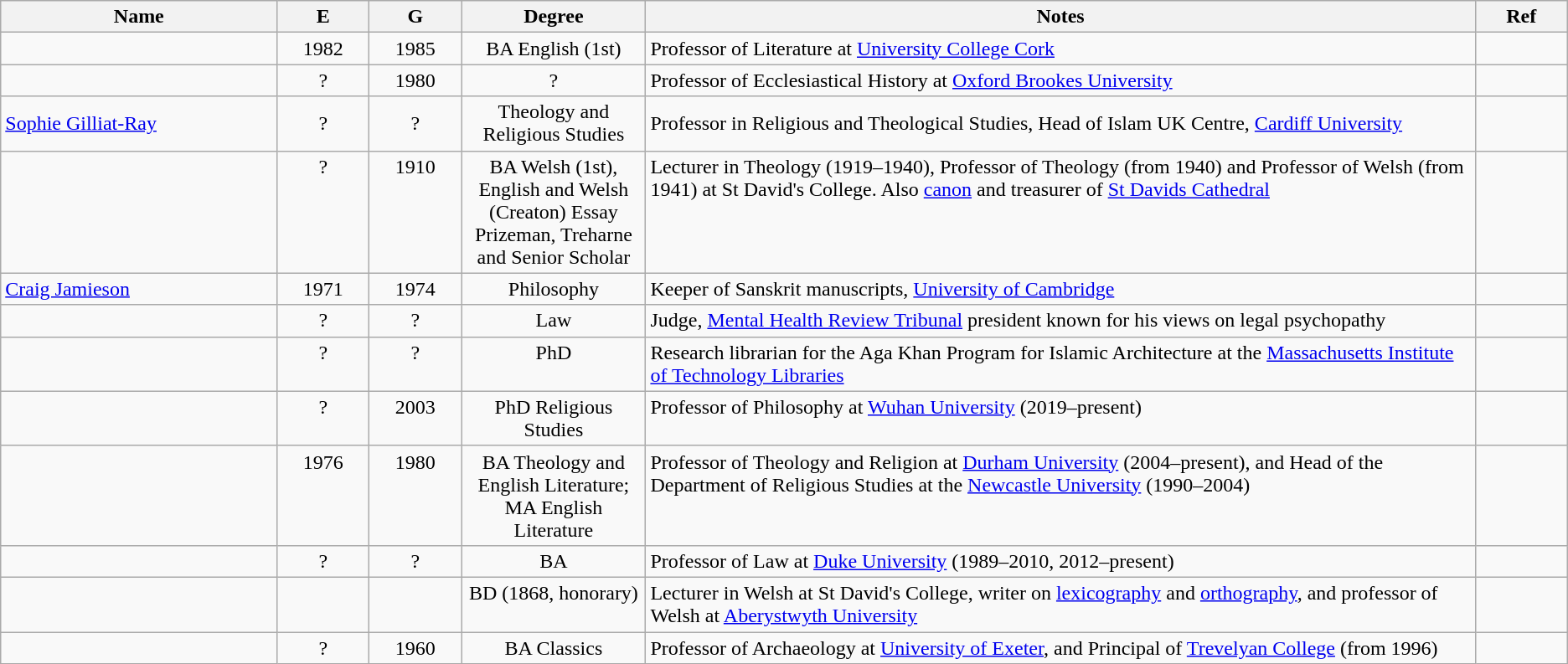<table class="wikitable sortable">
<tr>
<th scope="column" width="15%">Name</th>
<th scope="column" width="5%" class="unsortable">E</th>
<th scope="column" width="5%" class="unsortable">G</th>
<th scope="column" width="10%" class="unsortable">Degree</th>
<th scope="column" width="45%" class="unsortable">Notes</th>
<th scope="column" width="5%" class="unsortable">Ref</th>
</tr>
<tr valign="top">
<td></td>
<td align="center">1982</td>
<td align="center">1985</td>
<td align="center">BA English (1st)</td>
<td>Professor of Literature at <a href='#'>University College Cork</a></td>
<td align="center"></td>
</tr>
<tr valign="top">
<td></td>
<td align="center">?</td>
<td align="center">1980</td>
<td align="center">?</td>
<td>Professor of Ecclesiastical History at <a href='#'>Oxford Brookes University</a></td>
<td align="center"></td>
</tr>
<tr>
<td><a href='#'>Sophie Gilliat-Ray</a></td>
<td align="center">?</td>
<td align="center">?</td>
<td align="center">Theology and Religious Studies</td>
<td>Professor in Religious and Theological Studies, Head of Islam UK Centre, <a href='#'>Cardiff University</a></td>
<td align="center"></td>
</tr>
<tr valign="top">
<td></td>
<td align="center">?</td>
<td align="center">1910</td>
<td align="center">BA Welsh (1st), English and Welsh (Creaton) Essay Prizeman, Treharne and Senior Scholar</td>
<td>Lecturer in Theology (1919–1940), Professor of Theology (from 1940) and Professor of Welsh (from 1941) at St David's College. Also <a href='#'>canon</a> and treasurer of <a href='#'>St Davids Cathedral</a></td>
<td align="center"></td>
</tr>
<tr>
<td><a href='#'>Craig Jamieson</a></td>
<td align="center">1971</td>
<td align="center">1974</td>
<td align="center">Philosophy</td>
<td>Keeper of Sanskrit manuscripts, <a href='#'>University of Cambridge</a></td>
<td align="center"></td>
</tr>
<tr valign="top">
<td></td>
<td align="center">?</td>
<td align="center">?</td>
<td align="center">Law</td>
<td>Judge, <a href='#'>Mental Health Review Tribunal</a> president known for his views on legal psychopathy</td>
<td align="center"></td>
</tr>
<tr valign="top">
<td></td>
<td align="center">?</td>
<td align="center">?</td>
<td align="center">PhD</td>
<td>Research librarian for the Aga Khan Program for Islamic Architecture at the <a href='#'>Massachusetts Institute of Technology Libraries</a></td>
<td align="center"></td>
</tr>
<tr valign="top">
<td></td>
<td align="center">?</td>
<td align="center">2003</td>
<td align="center">PhD Religious Studies</td>
<td>Professor of Philosophy at <a href='#'>Wuhan University</a> (2019–present)</td>
<td align="center"></td>
</tr>
<tr valign="top">
<td></td>
<td align="center">1976</td>
<td align="center">1980</td>
<td align="center">BA Theology and English Literature; MA English Literature</td>
<td>Professor of Theology and Religion at <a href='#'>Durham University</a> (2004–present), and Head of the Department of Religious Studies at the <a href='#'>Newcastle University</a> (1990–2004)</td>
<td align="center"></td>
</tr>
<tr valign="top">
<td></td>
<td align="center">?</td>
<td align="center">?</td>
<td align="center">BA</td>
<td>Professor of Law at <a href='#'>Duke University</a> (1989–2010, 2012–present)</td>
<td align="center"></td>
</tr>
<tr valign="top">
<td></td>
<td align="center"></td>
<td align="center"></td>
<td align="center">BD (1868, honorary)</td>
<td>Lecturer in Welsh at St David's College, writer on <a href='#'>lexicography</a> and <a href='#'>orthography</a>, and professor of Welsh at <a href='#'>Aberystwyth University</a></td>
<td align="center"></td>
</tr>
<tr valign="top">
<td></td>
<td align="center">?</td>
<td align="center">1960</td>
<td align="center">BA Classics</td>
<td>Professor of Archaeology at <a href='#'>University of Exeter</a>, and Principal of <a href='#'>Trevelyan College</a> (from 1996)</td>
<td align="center"></td>
</tr>
</table>
